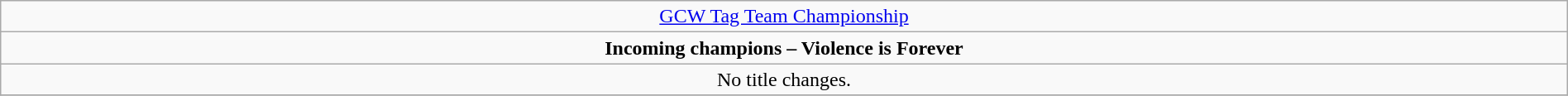<table class="wikitable" style="text-align:center; width:100%;">
<tr>
<td colspan="4" style="text-align: center;"><a href='#'>GCW Tag Team Championship</a></td>
</tr>
<tr>
<td colspan="4" style="text-align: center;"><strong>Incoming champions – Violence is Forever </strong></td>
</tr>
<tr>
<td>No title changes.</td>
</tr>
<tr>
</tr>
</table>
